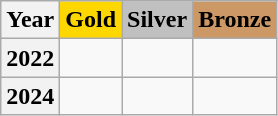<table class="wikitable">
<tr>
<th align="center">Year</th>
<td align="center"  bgcolor="gold"><strong>Gold</strong></td>
<td align="center"  bgcolor="silver"><strong>Silver</strong></td>
<td align="center"  bgcolor="#CC9966"><strong>Bronze</strong></td>
</tr>
<tr>
<th>2022</th>
<td></td>
<td></td>
<td></td>
</tr>
<tr>
<th>2024</th>
<td></td>
<td></td>
<td></td>
</tr>
</table>
